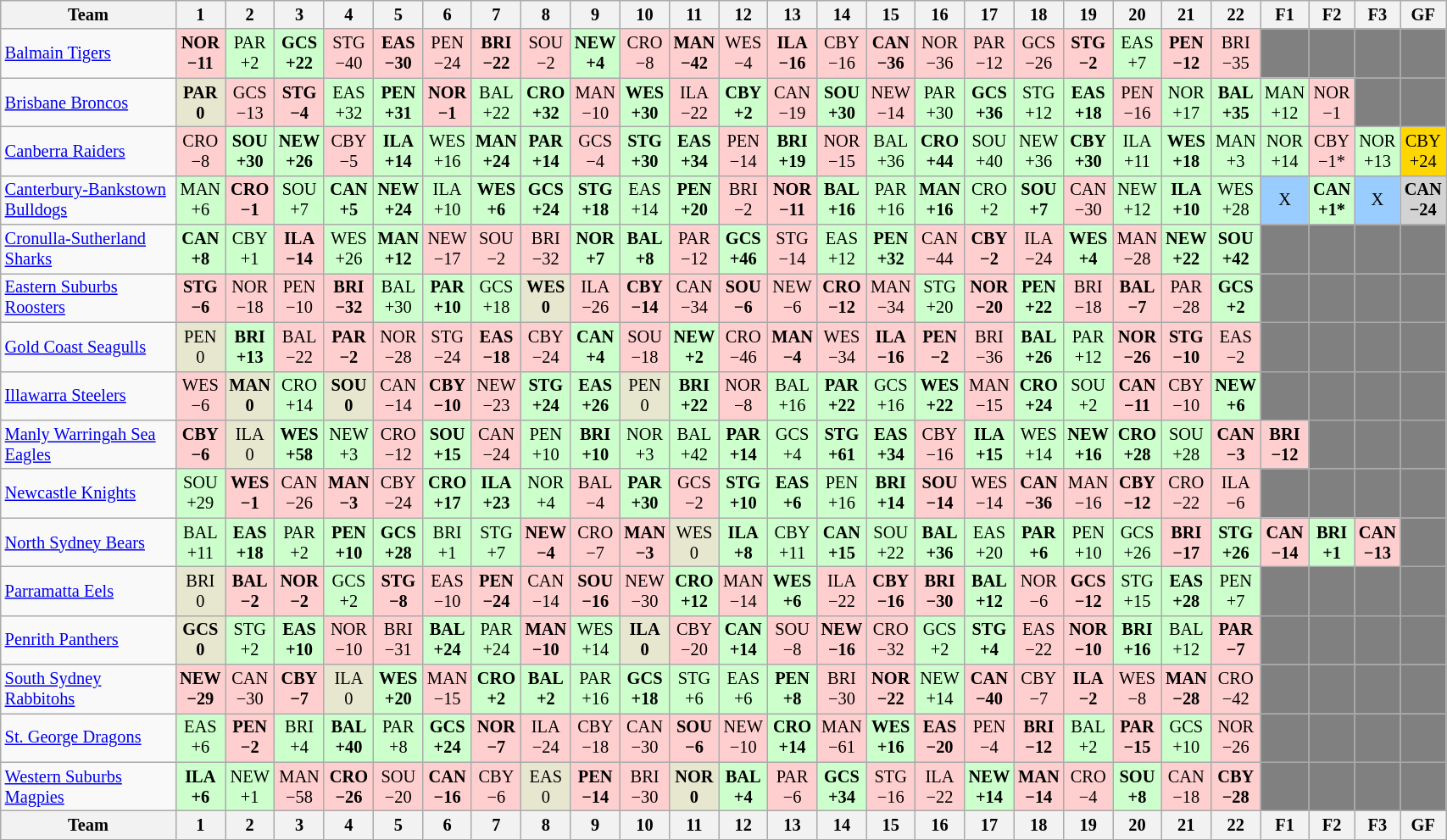<table class="wikitable sortable" style="font-size:85%; text-align:center; width:90%">
<tr valign="top">
<th valign="middle">Team</th>
<th>1</th>
<th>2</th>
<th>3</th>
<th>4</th>
<th>5</th>
<th>6</th>
<th>7</th>
<th>8</th>
<th>9</th>
<th>10</th>
<th>11</th>
<th>12</th>
<th>13</th>
<th>14</th>
<th>15</th>
<th>16</th>
<th>17</th>
<th>18</th>
<th>19</th>
<th>20</th>
<th>21</th>
<th>22</th>
<th>F1</th>
<th>F2</th>
<th>F3</th>
<th>GF</th>
</tr>
<tr>
<td align="left"><a href='#'>Balmain Tigers</a></td>
<td style="background:#FFCFCF;"><strong>NOR<br>−11</strong></td>
<td style="background:#cfc;">PAR<br>+2</td>
<td style="background:#cfc;"><strong>GCS<br>+22</strong></td>
<td style="background:#FFCFCF;">STG<br>−40</td>
<td style="background:#FFCFCF;"><strong>EAS<br>−30</strong></td>
<td style="background:#FFCFCF;">PEN<br>−24</td>
<td style="background:#FFCFCF;"><strong>BRI<br>−22</strong></td>
<td style="background:#FFCFCF;">SOU<br>−2</td>
<td style="background:#cfc;"><strong>NEW<br>+4</strong></td>
<td style="background:#FFCFCF;">CRO<br>−8</td>
<td style="background:#FFCFCF;"><strong>MAN<br>−42</strong></td>
<td style="background:#FFCFCF;">WES<br>−4</td>
<td style="background:#FFCFCF;"><strong>ILA<br>−16</strong></td>
<td style="background:#FFCFCF;">CBY<br>−16</td>
<td style="background:#FFCFCF;"><strong>CAN<br>−36</strong></td>
<td style="background:#FFCFCF;">NOR<br>−36</td>
<td style="background:#FFCFCF;">PAR<br>−12</td>
<td style="background:#FFCFCF;">GCS<br>−26</td>
<td style="background:#FFCFCF;"><strong>STG<br>−2</strong></td>
<td style="background:#cfc;">EAS<br>+7</td>
<td style="background:#FFCFCF;"><strong>PEN<br>−12</strong></td>
<td style="background:#FFCFCF;">BRI<br>−35</td>
<td style="background:#808080;"></td>
<td style="background:#808080;"></td>
<td style="background:#808080;"></td>
<td style="background:#808080;"></td>
</tr>
<tr>
<td align="left"><a href='#'>Brisbane Broncos</a></td>
<td style="background:#E6E7CE;"><strong>PAR<br>0</strong></td>
<td style="background:#FFCFCF;">GCS<br>−13</td>
<td style="background:#FFCFCF;"><strong>STG<br>−4</strong></td>
<td style="background:#cfc;">EAS<br>+32</td>
<td style="background:#cfc;"><strong>PEN<br>+31</strong></td>
<td style="background:#FFCFCF;"><strong>NOR<br>−1</strong></td>
<td style="background:#cfc;">BAL<br>+22</td>
<td style="background:#cfc;"><strong>CRO<br>+32</strong></td>
<td style="background:#FFCFCF;">MAN<br>−10</td>
<td style="background:#cfc;"><strong>WES<br>+30</strong></td>
<td style="background:#FFCFCF;">ILA<br>−22</td>
<td style="background:#cfc;"><strong>CBY<br>+2</strong></td>
<td style="background:#FFCFCF;">CAN<br>−19</td>
<td style="background:#cfc;"><strong>SOU<br>+30</strong></td>
<td style="background:#FFCFCF;">NEW<br>−14</td>
<td style="background:#cfc;">PAR<br>+30</td>
<td style="background:#cfc;"><strong>GCS<br>+36</strong></td>
<td style="background:#cfc;">STG<br>+12</td>
<td style="background:#cfc;"><strong>EAS<br>+18</strong></td>
<td style="background:#FFCFCF;">PEN<br>−16</td>
<td style="background:#cfc;">NOR<br>+17</td>
<td style="background:#cfc;"><strong>BAL<br>+35</strong></td>
<td style="background:#cfc;">MAN<br>+12</td>
<td style="background:#FFCFCF;">NOR<br>−1</td>
<td style="background:#808080;"></td>
<td style="background:#808080;"></td>
</tr>
<tr>
<td align="left"><a href='#'>Canberra Raiders</a></td>
<td style="background:#FFCFCF;">CRO<br>−8</td>
<td style="background:#cfc;"><strong>SOU<br>+30</strong></td>
<td style="background:#cfc;"><strong>NEW<br>+26</strong></td>
<td style="background:#FFCFCF;">CBY<br>−5</td>
<td style="background:#cfc;"><strong>ILA<br>+14</strong></td>
<td style="background:#cfc;">WES<br>+16</td>
<td style="background:#cfc;"><strong>MAN<br>+24</strong></td>
<td style="background:#cfc;"><strong>PAR<br>+14</strong></td>
<td style="background:#FFCFCF;">GCS<br>−4</td>
<td style="background:#cfc;"><strong>STG<br>+30</strong></td>
<td style="background:#cfc;"><strong>EAS<br>+34</strong></td>
<td style="background:#FFCFCF;">PEN<br>−14</td>
<td style="background:#cfc;"><strong>BRI<br>+19</strong></td>
<td style="background:#FFCFCF;">NOR<br>−15</td>
<td style="background:#cfc;">BAL<br>+36</td>
<td style="background:#cfc;"><strong>CRO<br>+44</strong></td>
<td style="background:#cfc;">SOU<br>+40</td>
<td style="background:#cfc;">NEW<br>+36</td>
<td style="background:#cfc;"><strong>CBY<br>+30</strong></td>
<td style="background:#cfc;">ILA<br>+11</td>
<td style="background:#cfc;"><strong>WES<br>+18</strong></td>
<td style="background:#cfc;">MAN<br>+3</td>
<td style="background:#cfc;">NOR<br>+14</td>
<td style="background:#FFCFCF;">CBY<br>−1*</td>
<td style="background:#cfc;">NOR<br>+13</td>
<td style="background:#FFD700;">CBY<br>+24</td>
</tr>
<tr>
<td align="left"><a href='#'>Canterbury-Bankstown Bulldogs</a></td>
<td style="background:#cfc;">MAN<br>+6</td>
<td style="background:#FFCFCF;"><strong>CRO<br>−1</strong></td>
<td style="background:#cfc;">SOU<br>+7</td>
<td style="background:#cfc;"><strong>CAN<br>+5</strong></td>
<td style="background:#cfc;"><strong>NEW<br>+24</strong></td>
<td style="background:#cfc;">ILA<br>+10</td>
<td style="background:#cfc;"><strong>WES<br>+6</strong></td>
<td style="background:#cfc;"><strong>GCS<br>+24</strong></td>
<td style="background:#cfc;"><strong>STG<br>+18</strong></td>
<td style="background:#cfc;">EAS<br>+14</td>
<td style="background:#cfc;"><strong>PEN<br>+20</strong></td>
<td style="background:#FFCFCF;">BRI<br>−2</td>
<td style="background:#FFCFCF;"><strong>NOR<br>−11</strong></td>
<td style="background:#cfc;"><strong>BAL<br>+16</strong></td>
<td style="background:#cfc;">PAR<br>+16</td>
<td style="background:#cfc;"><strong>MAN<br>+16</strong></td>
<td style="background:#cfc;">CRO<br>+2</td>
<td style="background:#cfc;"><strong>SOU<br>+7</strong></td>
<td style="background:#FFCFCF;">CAN<br>−30</td>
<td style="background:#cfc;">NEW<br>+12</td>
<td style="background:#cfc;"><strong>ILA<br>+10</strong></td>
<td style="background:#cfc;">WES<br>+28</td>
<td style="background:#99ccff;">X</td>
<td style="background:#cfc;"><strong>CAN<br>+1*</strong></td>
<td style="background:#99ccff;">X</td>
<td style="background:#D3D3D3;"><strong>CAN<br>−24</strong></td>
</tr>
<tr>
<td align="left"><a href='#'>Cronulla-Sutherland Sharks</a></td>
<td style="background:#cfc;"><strong>CAN<br>+8</strong></td>
<td style="background:#cfc;">CBY<br>+1</td>
<td style="background:#FFCFCF;"><strong>ILA<br>−14</strong></td>
<td style="background:#cfc;">WES<br>+26</td>
<td style="background:#cfc;"><strong>MAN<br>+12</strong></td>
<td style="background:#FFCFCF;">NEW<br>−17</td>
<td style="background:#FFCFCF;">SOU<br>−2</td>
<td style="background:#FFCFCF;">BRI<br>−32</td>
<td style="background:#cfc;"><strong>NOR<br>+7</strong></td>
<td style="background:#cfc;"><strong>BAL<br>+8</strong></td>
<td style="background:#FFCFCF;">PAR<br>−12</td>
<td style="background:#cfc;"><strong>GCS<br>+46</strong></td>
<td style="background:#FFCFCF;">STG<br>−14</td>
<td style="background:#cfc;">EAS<br>+12</td>
<td style="background:#cfc;"><strong>PEN<br>+32</strong></td>
<td style="background:#FFCFCF;">CAN<br>−44</td>
<td style="background:#FFCFCF;"><strong>CBY<br>−2</strong></td>
<td style="background:#FFCFCF;">ILA<br>−24</td>
<td style="background:#cfc;"><strong>WES<br>+4</strong></td>
<td style="background:#FFCFCF;">MAN<br>−28</td>
<td style="background:#cfc;"><strong>NEW<br>+22</strong></td>
<td style="background:#cfc;"><strong>SOU<br>+42</strong></td>
<td style="background:#808080;"></td>
<td style="background:#808080;"></td>
<td style="background:#808080;"></td>
<td style="background:#808080;"></td>
</tr>
<tr>
<td align="left"><a href='#'>Eastern Suburbs Roosters</a></td>
<td style="background:#FFCFCF;"><strong>STG<br>−6</strong></td>
<td style="background:#FFCFCF;">NOR<br>−18</td>
<td style="background:#FFCFCF;">PEN<br>−10</td>
<td style="background:#FFCFCF;"><strong>BRI<br>−32</strong></td>
<td style="background:#cfc;">BAL<br>+30</td>
<td style="background:#cfc;"><strong>PAR<br>+10</strong></td>
<td style="background:#cfc;">GCS<br>+18</td>
<td style="background:#E6E7CE;"><strong>WES<br>0</strong></td>
<td style="background:#FFCFCF;">ILA<br>−26</td>
<td style="background:#FFCFCF;"><strong>CBY<br>−14</strong></td>
<td style="background:#FFCFCF;">CAN<br>−34</td>
<td style="background:#FFCFCF;"><strong>SOU<br>−6</strong></td>
<td style="background:#FFCFCF;">NEW<br>−6</td>
<td style="background:#FFCFCF;"><strong>CRO<br>−12</strong></td>
<td style="background:#FFCFCF;">MAN<br>−34</td>
<td style="background:#cfc;">STG<br>+20</td>
<td style="background:#FFCFCF;"><strong>NOR<br>−20</strong></td>
<td style="background:#cfc;"><strong>PEN<br>+22</strong></td>
<td style="background:#FFCFCF;">BRI<br>−18</td>
<td style="background:#FFCFCF;"><strong>BAL<br>−7</strong></td>
<td style="background:#FFCFCF;">PAR<br>−28</td>
<td style="background:#cfc;"><strong>GCS<br>+2</strong></td>
<td style="background:#808080;"></td>
<td style="background:#808080;"></td>
<td style="background:#808080;"></td>
<td style="background:#808080;"></td>
</tr>
<tr>
<td align="left"><a href='#'>Gold Coast Seagulls</a></td>
<td style="background:#E6E7CE;">PEN<br>0</td>
<td style="background:#cfc;"><strong>BRI<br>+13</strong></td>
<td style="background:#FFCFCF;">BAL<br>−22</td>
<td style="background:#FFCFCF;"><strong>PAR<br>−2</strong></td>
<td style="background:#FFCFCF;">NOR<br>−28</td>
<td style="background:#FFCFCF;">STG<br>−24</td>
<td style="background:#FFCFCF;"><strong>EAS<br>−18</strong></td>
<td style="background:#FFCFCF;">CBY<br>−24</td>
<td style="background:#cfc;"><strong>CAN<br>+4</strong></td>
<td style="background:#FFCFCF;">SOU<br>−18</td>
<td style="background:#cfc;"><strong>NEW<br>+2</strong></td>
<td style="background:#FFCFCF;">CRO<br>−46</td>
<td style="background:#FFCFCF;"><strong>MAN<br>−4</strong></td>
<td style="background:#FFCFCF;">WES<br>−34</td>
<td style="background:#FFCFCF;"><strong>ILA<br>−16</strong></td>
<td style="background:#FFCFCF;"><strong>PEN<br>−2</strong></td>
<td style="background:#FFCFCF;">BRI<br>−36</td>
<td style="background:#cfc;"><strong>BAL<br>+26</strong></td>
<td style="background:#cfc;">PAR<br>+12</td>
<td style="background:#FFCFCF;"><strong>NOR<br>−26</strong></td>
<td style="background:#FFCFCF;"><strong>STG<br>−10</strong></td>
<td style="background:#FFCFCF;">EAS<br>−2</td>
<td style="background:#808080;"></td>
<td style="background:#808080;"></td>
<td style="background:#808080;"></td>
<td style="background:#808080;"></td>
</tr>
<tr>
<td align="left"><a href='#'>Illawarra Steelers</a></td>
<td style="background:#FFCFCF;">WES<br>−6</td>
<td style="background:#E6E7CE;"><strong>MAN<br>0</strong></td>
<td style="background:#cfc;">CRO<br>+14</td>
<td style="background:#E6E7CE;"><strong>SOU<br>0</strong></td>
<td style="background:#FFCFCF;">CAN<br>−14</td>
<td style="background:#FFCFCF;"><strong>CBY<br>−10</strong></td>
<td style="background:#FFCFCF;">NEW<br>−23</td>
<td style="background:#cfc;"><strong>STG<br>+24</strong></td>
<td style="background:#cfc;"><strong>EAS<br>+26</strong></td>
<td style="background:#E6E7CE;">PEN<br>0</td>
<td style="background:#cfc;"><strong>BRI<br>+22</strong></td>
<td style="background:#FFCFCF;">NOR<br>−8</td>
<td style="background:#cfc;">BAL<br>+16</td>
<td style="background:#cfc;"><strong>PAR<br>+22</strong></td>
<td style="background:#cfc;">GCS<br>+16</td>
<td style="background:#cfc;"><strong>WES<br>+22</strong></td>
<td style="background:#FFCFCF;">MAN<br>−15</td>
<td style="background:#cfc;"><strong>CRO<br>+24</strong></td>
<td style="background:#cfc;">SOU<br>+2</td>
<td style="background:#FFCFCF;"><strong>CAN<br>−11</strong></td>
<td style="background:#FFCFCF;">CBY<br>−10</td>
<td style="background:#cfc;"><strong>NEW<br>+6</strong></td>
<td style="background:#808080;"></td>
<td style="background:#808080;"></td>
<td style="background:#808080;"></td>
<td style="background:#808080;"></td>
</tr>
<tr>
<td align="left"><a href='#'>Manly Warringah Sea Eagles</a></td>
<td style="background:#FFCFCF;"><strong>CBY<br>−6</strong></td>
<td style="background:#E6E7CE;">ILA<br>0</td>
<td style="background:#cfc;"><strong>WES<br>+58</strong></td>
<td style="background:#cfc;">NEW<br>+3</td>
<td style="background:#FFCFCF;">CRO<br>−12</td>
<td style="background:#cfc;"><strong>SOU<br>+15</strong></td>
<td style="background:#FFCFCF;">CAN<br>−24</td>
<td style="background:#cfc;">PEN<br>+10</td>
<td style="background:#cfc;"><strong>BRI<br>+10</strong></td>
<td style="background:#cfc;">NOR<br>+3</td>
<td style="background:#cfc;">BAL<br>+42</td>
<td style="background:#cfc;"><strong>PAR<br>+14</strong></td>
<td style="background:#cfc;">GCS<br>+4</td>
<td style="background:#cfc;"><strong>STG<br>+61</strong></td>
<td style="background:#cfc;"><strong>EAS<br>+34</strong></td>
<td style="background:#FFCFCF;">CBY<br>−16</td>
<td style="background:#cfc;"><strong>ILA<br>+15</strong></td>
<td style="background:#cfc;">WES<br>+14</td>
<td style="background:#cfc;"><strong>NEW<br>+16</strong></td>
<td style="background:#cfc;"><strong>CRO<br>+28</strong></td>
<td style="background:#cfc;">SOU<br>+28</td>
<td style="background:#FFCFCF;"><strong>CAN<br>−3</strong></td>
<td style="background:#FFCFCF;"><strong>BRI<br>−12</strong></td>
<td style="background:#808080;"></td>
<td style="background:#808080;"></td>
<td style="background:#808080;"></td>
</tr>
<tr>
<td align="left"><a href='#'>Newcastle Knights</a></td>
<td style="background:#cfc;">SOU<br>+29</td>
<td style="background:#FFCFCF;"><strong>WES<br>−1</strong></td>
<td style="background:#FFCFCF;">CAN<br>−26</td>
<td style="background:#FFCFCF;"><strong>MAN<br>−3</strong></td>
<td style="background:#FFCFCF;">CBY<br>−24</td>
<td style="background:#cfc;"><strong>CRO<br>+17</strong></td>
<td style="background:#cfc;"><strong>ILA<br>+23</strong></td>
<td style="background:#cfc;">NOR<br>+4</td>
<td style="background:#FFCFCF;">BAL<br>−4</td>
<td style="background:#cfc;"><strong>PAR<br>+30</strong></td>
<td style="background:#FFCFCF;">GCS<br>−2</td>
<td style="background:#cfc;"><strong>STG<br>+10</strong></td>
<td style="background:#cfc;"><strong>EAS<br>+6</strong></td>
<td style="background:#cfc;">PEN<br>+16</td>
<td style="background:#cfc;"><strong>BRI<br>+14</strong></td>
<td style="background:#FFCFCF;"><strong>SOU<br>−14</strong></td>
<td style="background:#FFCFCF;">WES<br>−14</td>
<td style="background:#FFCFCF;"><strong>CAN<br>−36</strong></td>
<td style="background:#FFCFCF;">MAN<br>−16</td>
<td style="background:#FFCFCF;"><strong>CBY<br>−12</strong></td>
<td style="background:#FFCFCF;">CRO<br>−22</td>
<td style="background:#FFCFCF;">ILA<br>−6</td>
<td style="background:#808080;"></td>
<td style="background:#808080;"></td>
<td style="background:#808080;"></td>
<td style="background:#808080;"></td>
</tr>
<tr>
<td align="left"><a href='#'>North Sydney Bears</a></td>
<td style="background:#cfc;">BAL<br>+11</td>
<td style="background:#cfc;"><strong>EAS<br>+18</strong></td>
<td style="background:#cfc;">PAR<br>+2</td>
<td style="background:#cfc;"><strong>PEN<br>+10</strong></td>
<td style="background:#cfc;"><strong>GCS<br>+28</strong></td>
<td style="background:#cfc;">BRI<br>+1</td>
<td style="background:#cfc;">STG<br>+7</td>
<td style="background:#FFCFCF;"><strong>NEW<br>−4</strong></td>
<td style="background:#FFCFCF;">CRO<br>−7</td>
<td style="background:#FFCFCF;"><strong>MAN<br>−3</strong></td>
<td style="background:#E6E7CE;">WES<br>0</td>
<td style="background:#cfc;"><strong>ILA<br>+8</strong></td>
<td style="background:#cfc;">CBY<br>+11</td>
<td style="background:#cfc;"><strong>CAN<br>+15</strong></td>
<td style="background:#cfc;">SOU<br>+22</td>
<td style="background:#cfc;"><strong>BAL<br>+36</strong></td>
<td style="background:#cfc;">EAS<br>+20</td>
<td style="background:#cfc;"><strong>PAR<br>+6</strong></td>
<td style="background:#cfc;">PEN<br>+10</td>
<td style="background:#cfc;">GCS<br>+26</td>
<td style="background:#FFCFCF;"><strong>BRI<br>−17</strong></td>
<td style="background:#cfc;"><strong>STG<br>+26</strong></td>
<td style="background:#FFCFCF;"><strong>CAN<br>−14</strong></td>
<td style="background:#cfc;"><strong>BRI<br>+1</strong></td>
<td style="background:#FFCFCF;"><strong>CAN<br>−13</strong></td>
<td style="background:#808080;"></td>
</tr>
<tr>
<td align="left"><a href='#'>Parramatta Eels</a></td>
<td style="background:#E6E7CE;">BRI<br>0</td>
<td style="background:#FFCFCF;"><strong>BAL<br>−2</strong></td>
<td style="background:#FFCFCF;"><strong>NOR<br>−2</strong></td>
<td style="background:#cfc;">GCS<br>+2</td>
<td style="background:#FFCFCF;"><strong>STG<br>−8</strong></td>
<td style="background:#FFCFCF;">EAS<br>−10</td>
<td style="background:#FFCFCF;"><strong>PEN<br>−24</strong></td>
<td style="background:#FFCFCF;">CAN<br>−14</td>
<td style="background:#FFCFCF;"><strong>SOU<br>−16</strong></td>
<td style="background:#FFCFCF;">NEW<br>−30</td>
<td style="background:#cfc;"><strong>CRO<br>+12</strong></td>
<td style="background:#FFCFCF;">MAN<br>−14</td>
<td style="background:#cfc;"><strong>WES<br>+6</strong></td>
<td style="background:#FFCFCF;">ILA<br>−22</td>
<td style="background:#FFCFCF;"><strong>CBY<br>−16</strong></td>
<td style="background:#FFCFCF;"><strong>BRI<br>−30</strong></td>
<td style="background:#cfc;"><strong>BAL<br>+12</strong></td>
<td style="background:#FFCFCF;">NOR<br>−6</td>
<td style="background:#FFCFCF;"><strong>GCS<br>−12</strong></td>
<td style="background:#cfc;">STG<br>+15</td>
<td style="background:#cfc;"><strong>EAS<br>+28</strong></td>
<td style="background:#cfc;">PEN<br>+7</td>
<td style="background:#808080;"></td>
<td style="background:#808080;"></td>
<td style="background:#808080;"></td>
<td style="background:#808080;"></td>
</tr>
<tr>
<td align="left"><a href='#'>Penrith Panthers</a></td>
<td style="background:#E6E7CE;"><strong>GCS<br>0</strong></td>
<td style="background:#cfc;">STG<br>+2</td>
<td style="background:#cfc;"><strong>EAS<br>+10</strong></td>
<td style="background:#FFCFCF;">NOR<br>−10</td>
<td style="background:#FFCFCF;">BRI<br>−31</td>
<td style="background:#cfc;"><strong>BAL<br>+24</strong></td>
<td style="background:#cfc;">PAR<br>+24</td>
<td style="background:#FFCFCF;"><strong>MAN<br>−10</strong></td>
<td style="background:#cfc;">WES<br>+14</td>
<td style="background:#E6E7CE;"><strong>ILA<br>0</strong></td>
<td style="background:#FFCFCF;">CBY<br>−20</td>
<td style="background:#cfc;"><strong>CAN<br>+14</strong></td>
<td style="background:#FFCFCF;">SOU<br>−8</td>
<td style="background:#FFCFCF;"><strong>NEW<br>−16</strong></td>
<td style="background:#FFCFCF;">CRO<br>−32</td>
<td style="background:#cfc;">GCS<br>+2</td>
<td style="background:#cfc;"><strong>STG<br>+4</strong></td>
<td style="background:#FFCFCF;">EAS<br>−22</td>
<td style="background:#FFCFCF;"><strong>NOR<br>−10</strong></td>
<td style="background:#cfc;"><strong>BRI<br>+16</strong></td>
<td style="background:#cfc;">BAL<br>+12</td>
<td style="background:#FFCFCF;"><strong>PAR<br>−7</strong></td>
<td style="background:#808080;"></td>
<td style="background:#808080;"></td>
<td style="background:#808080;"></td>
<td style="background:#808080;"></td>
</tr>
<tr>
<td align="left"><a href='#'>South Sydney Rabbitohs</a></td>
<td style="background:#FFCFCF;"><strong>NEW<br>−29</strong></td>
<td style="background:#FFCFCF;">CAN<br>−30</td>
<td style="background:#FFCFCF;"><strong>CBY<br>−7</strong></td>
<td style="background:#E6E7CE;">ILA<br>0</td>
<td style="background:#cfc;"><strong>WES<br>+20</strong></td>
<td style="background:#FFCFCF;">MAN<br>−15</td>
<td style="background:#cfc;"><strong>CRO<br>+2</strong></td>
<td style="background:#cfc;"><strong>BAL<br>+2</strong></td>
<td style="background:#cfc;">PAR<br>+16</td>
<td style="background:#cfc;"><strong>GCS<br>+18</strong></td>
<td style="background:#cfc;">STG<br>+6</td>
<td style="background:#cfc;">EAS<br>+6</td>
<td style="background:#cfc;"><strong>PEN<br>+8</strong></td>
<td style="background:#FFCFCF;">BRI<br>−30</td>
<td style="background:#FFCFCF;"><strong>NOR<br>−22</strong></td>
<td style="background:#cfc;">NEW<br>+14</td>
<td style="background:#FFCFCF;"><strong>CAN<br>−40</strong></td>
<td style="background:#FFCFCF;">CBY<br>−7</td>
<td style="background:#FFCFCF;"><strong>ILA<br>−2</strong></td>
<td style="background:#FFCFCF;">WES<br>−8</td>
<td style="background:#FFCFCF;"><strong>MAN<br>−28</strong></td>
<td style="background:#FFCFCF;">CRO<br>−42</td>
<td style="background:#808080;"></td>
<td style="background:#808080;"></td>
<td style="background:#808080;"></td>
<td style="background:#808080;"></td>
</tr>
<tr>
<td align="left"><a href='#'>St. George Dragons</a></td>
<td style="background:#cfc;">EAS<br>+6</td>
<td style="background:#FFCFCF;"><strong>PEN<br>−2</strong></td>
<td style="background:#cfc;">BRI<br>+4</td>
<td style="background:#cfc;"><strong>BAL<br>+40</strong></td>
<td style="background:#cfc;">PAR<br>+8</td>
<td style="background:#cfc;"><strong>GCS<br>+24</strong></td>
<td style="background:#FFCFCF;"><strong>NOR<br>−7</strong></td>
<td style="background:#FFCFCF;">ILA<br>−24</td>
<td style="background:#FFCFCF;">CBY<br>−18</td>
<td style="background:#FFCFCF;">CAN<br>−30</td>
<td style="background:#FFCFCF;"><strong>SOU<br>−6</strong></td>
<td style="background:#FFCFCF;">NEW<br>−10</td>
<td style="background:#cfc;"><strong>CRO<br>+14</strong></td>
<td style="background:#FFCFCF;">MAN<br>−61</td>
<td style="background:#cfc;"><strong>WES<br>+16</strong></td>
<td style="background:#FFCFCF;"><strong>EAS<br>−20</strong></td>
<td style="background:#FFCFCF;">PEN<br>−4</td>
<td style="background:#FFCFCF;"><strong>BRI<br>−12</strong></td>
<td style="background:#cfc;">BAL<br>+2</td>
<td style="background:#FFCFCF;"><strong>PAR<br>−15</strong></td>
<td style="background:#cfc;">GCS<br>+10</td>
<td style="background:#FFCFCF;">NOR<br>−26</td>
<td style="background:#808080;"></td>
<td style="background:#808080;"></td>
<td style="background:#808080;"></td>
<td style="background:#808080;"></td>
</tr>
<tr>
<td align="left"><a href='#'>Western Suburbs Magpies</a></td>
<td style="background:#cfc;"><strong>ILA<br>+6</strong></td>
<td style="background:#cfc;">NEW<br>+1</td>
<td style="background:#FFCFCF;">MAN<br>−58</td>
<td style="background:#FFCFCF;"><strong>CRO<br>−26</strong></td>
<td style="background:#FFCFCF;">SOU<br>−20</td>
<td style="background:#FFCFCF;"><strong>CAN<br>−16</strong></td>
<td style="background:#FFCFCF;">CBY<br>−6</td>
<td style="background:#E6E7CE;">EAS<br>0</td>
<td style="background:#FFCFCF;"><strong>PEN<br>−14</strong></td>
<td style="background:#FFCFCF;">BRI<br>−30</td>
<td style="background:#E6E7CE;"><strong>NOR<br>0</strong></td>
<td style="background:#cfc;"><strong>BAL<br>+4</strong></td>
<td style="background:#FFCFCF;">PAR<br>−6</td>
<td style="background:#cfc;"><strong>GCS<br>+34</strong></td>
<td style="background:#FFCFCF;">STG<br>−16</td>
<td style="background:#FFCFCF;">ILA<br>−22</td>
<td style="background:#cfc;"><strong>NEW<br>+14</strong></td>
<td style="background:#FFCFCF;"><strong>MAN<br>−14</strong></td>
<td style="background:#FFCFCF;">CRO<br>−4</td>
<td style="background:#cfc;"><strong>SOU<br>+8</strong></td>
<td style="background:#FFCFCF;">CAN<br>−18</td>
<td style="background:#FFCFCF;"><strong>CBY<br>−28</strong></td>
<td style="background:#808080;"></td>
<td style="background:#808080;"></td>
<td style="background:#808080;"></td>
<td style="background:#808080;"></td>
</tr>
<tr valign="top">
<th valign="middle">Team</th>
<th>1</th>
<th>2</th>
<th>3</th>
<th>4</th>
<th>5</th>
<th>6</th>
<th>7</th>
<th>8</th>
<th>9</th>
<th>10</th>
<th>11</th>
<th>12</th>
<th>13</th>
<th>14</th>
<th>15</th>
<th>16</th>
<th>17</th>
<th>18</th>
<th>19</th>
<th>20</th>
<th>21</th>
<th>22</th>
<th>F1</th>
<th>F2</th>
<th>F3</th>
<th>GF</th>
</tr>
</table>
